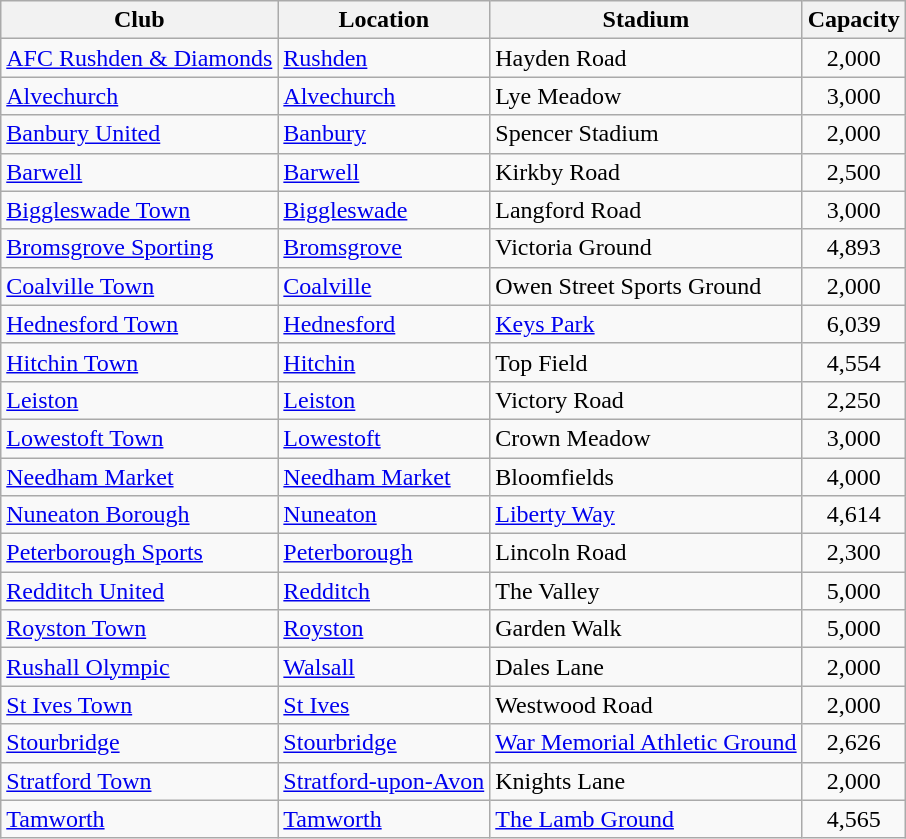<table class="wikitable sortable">
<tr>
<th>Club</th>
<th>Location</th>
<th>Stadium</th>
<th>Capacity</th>
</tr>
<tr>
<td><a href='#'>AFC Rushden & Diamonds</a></td>
<td><a href='#'>Rushden</a></td>
<td>Hayden Road</td>
<td align="center">2,000</td>
</tr>
<tr>
<td><a href='#'>Alvechurch</a></td>
<td><a href='#'>Alvechurch</a></td>
<td>Lye Meadow</td>
<td align="center">3,000</td>
</tr>
<tr>
<td><a href='#'>Banbury United</a></td>
<td><a href='#'>Banbury</a></td>
<td>Spencer Stadium</td>
<td align="center">2,000</td>
</tr>
<tr>
<td><a href='#'>Barwell</a></td>
<td><a href='#'>Barwell</a></td>
<td>Kirkby Road</td>
<td align="center">2,500</td>
</tr>
<tr>
<td><a href='#'>Biggleswade Town</a></td>
<td><a href='#'>Biggleswade</a></td>
<td>Langford Road</td>
<td align="center">3,000</td>
</tr>
<tr>
<td><a href='#'>Bromsgrove Sporting</a></td>
<td><a href='#'>Bromsgrove</a></td>
<td>Victoria Ground</td>
<td align="center">4,893</td>
</tr>
<tr>
<td><a href='#'>Coalville Town</a></td>
<td><a href='#'>Coalville</a></td>
<td>Owen Street Sports Ground</td>
<td align="center">2,000</td>
</tr>
<tr>
<td><a href='#'>Hednesford Town</a></td>
<td><a href='#'>Hednesford</a></td>
<td><a href='#'>Keys Park</a></td>
<td align="center">6,039</td>
</tr>
<tr>
<td><a href='#'>Hitchin Town</a></td>
<td><a href='#'>Hitchin</a></td>
<td>Top Field</td>
<td align="center">4,554</td>
</tr>
<tr>
<td><a href='#'>Leiston</a></td>
<td><a href='#'>Leiston</a></td>
<td>Victory Road</td>
<td align="center">2,250</td>
</tr>
<tr>
<td><a href='#'>Lowestoft Town</a></td>
<td><a href='#'>Lowestoft</a></td>
<td>Crown Meadow</td>
<td align="center">3,000</td>
</tr>
<tr>
<td><a href='#'>Needham Market</a></td>
<td><a href='#'>Needham Market</a></td>
<td>Bloomfields</td>
<td align="center">4,000</td>
</tr>
<tr>
<td><a href='#'>Nuneaton Borough</a></td>
<td><a href='#'>Nuneaton</a></td>
<td><a href='#'>Liberty Way</a></td>
<td align="center">4,614</td>
</tr>
<tr>
<td><a href='#'>Peterborough Sports</a></td>
<td><a href='#'>Peterborough</a></td>
<td>Lincoln Road</td>
<td align="center">2,300</td>
</tr>
<tr>
<td><a href='#'>Redditch United</a></td>
<td><a href='#'>Redditch</a></td>
<td>The Valley</td>
<td align="center">5,000</td>
</tr>
<tr>
<td><a href='#'>Royston Town</a></td>
<td><a href='#'>Royston</a></td>
<td>Garden Walk</td>
<td align="center">5,000</td>
</tr>
<tr>
<td><a href='#'>Rushall Olympic</a></td>
<td><a href='#'>Walsall</a> </td>
<td>Dales Lane</td>
<td align="center">2,000</td>
</tr>
<tr>
<td><a href='#'>St Ives Town</a></td>
<td><a href='#'>St Ives</a></td>
<td>Westwood Road</td>
<td align="center">2,000</td>
</tr>
<tr>
<td><a href='#'>Stourbridge</a></td>
<td><a href='#'>Stourbridge</a></td>
<td><a href='#'>War Memorial Athletic Ground</a></td>
<td align="center">2,626</td>
</tr>
<tr>
<td><a href='#'>Stratford Town</a></td>
<td><a href='#'>Stratford-upon-Avon</a></td>
<td>Knights Lane</td>
<td align="center">2,000</td>
</tr>
<tr>
<td><a href='#'>Tamworth</a></td>
<td><a href='#'>Tamworth</a></td>
<td><a href='#'>The Lamb Ground</a></td>
<td align="center">4,565</td>
</tr>
</table>
